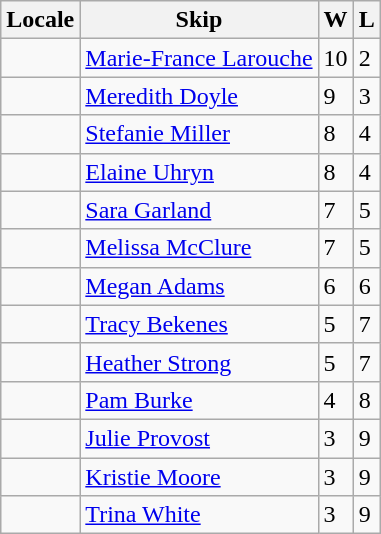<table class="wikitable" border="1">
<tr>
<th>Locale</th>
<th>Skip</th>
<th>W</th>
<th>L</th>
</tr>
<tr>
<td></td>
<td><a href='#'>Marie-France Larouche</a></td>
<td>10</td>
<td>2</td>
</tr>
<tr>
<td></td>
<td><a href='#'>Meredith Doyle</a></td>
<td>9</td>
<td>3</td>
</tr>
<tr>
<td></td>
<td><a href='#'>Stefanie Miller</a></td>
<td>8</td>
<td>4</td>
</tr>
<tr>
<td></td>
<td><a href='#'>Elaine Uhryn</a></td>
<td>8</td>
<td>4</td>
</tr>
<tr>
<td></td>
<td><a href='#'>Sara Garland</a></td>
<td>7</td>
<td>5</td>
</tr>
<tr>
<td></td>
<td><a href='#'>Melissa McClure</a></td>
<td>7</td>
<td>5</td>
</tr>
<tr>
<td></td>
<td><a href='#'>Megan Adams</a></td>
<td>6</td>
<td>6</td>
</tr>
<tr>
<td></td>
<td><a href='#'>Tracy Bekenes</a></td>
<td>5</td>
<td>7</td>
</tr>
<tr>
<td></td>
<td><a href='#'>Heather Strong</a></td>
<td>5</td>
<td>7</td>
</tr>
<tr>
<td></td>
<td><a href='#'>Pam Burke</a></td>
<td>4</td>
<td>8</td>
</tr>
<tr>
<td></td>
<td><a href='#'>Julie Provost</a></td>
<td>3</td>
<td>9</td>
</tr>
<tr>
<td></td>
<td><a href='#'>Kristie Moore</a></td>
<td>3</td>
<td>9</td>
</tr>
<tr>
<td></td>
<td><a href='#'>Trina White</a></td>
<td>3</td>
<td>9</td>
</tr>
</table>
